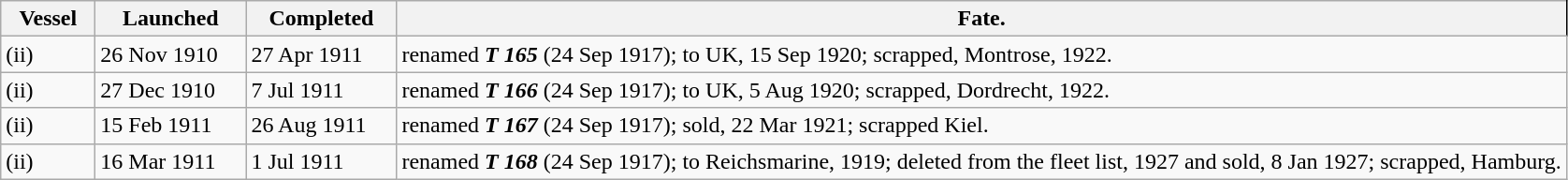<table class="wikitable">
<tr>
<th width="60px">Vessel</th>
<th width="100px">Launched</th>
<th width="100px">Completed</th>
<th style="border-right:1px solid black;">Fate.</th>
</tr>
<tr>
<td>(ii)</td>
<td>26 Nov 1910</td>
<td>27 Apr 1911</td>
<td>renamed <strong><em>T 165</em></strong> (24 Sep 1917); to UK, 15 Sep 1920; scrapped, Montrose, 1922.</td>
</tr>
<tr>
<td>(ii)</td>
<td>27 Dec 1910</td>
<td>7 Jul 1911</td>
<td>renamed <strong><em>T 166</em></strong> (24 Sep 1917); to UK, 5 Aug 1920; scrapped, Dordrecht, 1922.</td>
</tr>
<tr>
<td>(ii)</td>
<td>15 Feb 1911</td>
<td>26 Aug 1911</td>
<td>renamed <strong><em>T 167</em></strong> (24 Sep 1917); sold, 22 Mar 1921; scrapped Kiel.</td>
</tr>
<tr>
<td>(ii)</td>
<td>16 Mar 1911</td>
<td>1 Jul 1911</td>
<td>renamed <strong><em>T 168</em></strong> (24 Sep 1917); to Reichsmarine, 1919; deleted from the fleet list, 1927 and sold, 8 Jan 1927; scrapped, Hamburg.</td>
</tr>
</table>
